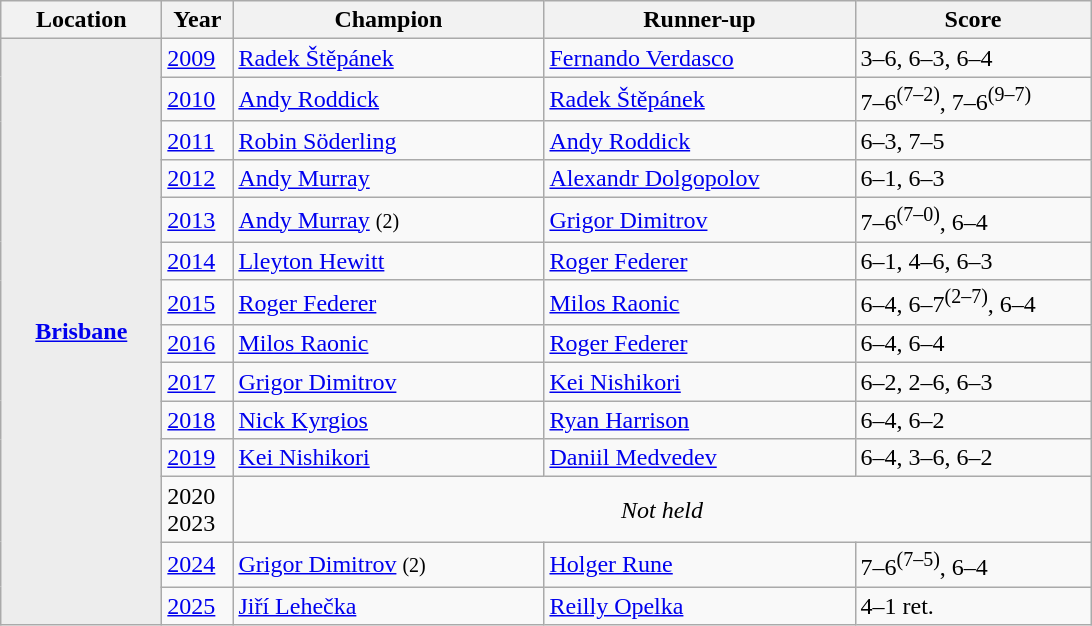<table class="wikitable">
<tr>
<th style="width:100px">Location</th>
<th style="width:40px">Year</th>
<th style="width:200px">Champion</th>
<th style="width:200px">Runner-up</th>
<th style="width:150px" class="unsortable">Score</th>
</tr>
<tr>
<th rowspan="14" style="background:#ededed"><a href='#'>Brisbane</a></th>
<td><a href='#'>2009</a></td>
<td> <a href='#'>Radek Štěpánek</a></td>
<td> <a href='#'>Fernando Verdasco</a></td>
<td>3–6, 6–3, 6–4</td>
</tr>
<tr>
<td><a href='#'>2010</a></td>
<td> <a href='#'>Andy Roddick</a></td>
<td> <a href='#'>Radek Štěpánek</a></td>
<td>7–6<sup>(7–2)</sup>, 7–6<sup>(9–7)</sup></td>
</tr>
<tr>
<td><a href='#'>2011</a></td>
<td> <a href='#'>Robin Söderling</a></td>
<td> <a href='#'>Andy Roddick</a></td>
<td>6–3, 7–5</td>
</tr>
<tr>
<td><a href='#'>2012</a></td>
<td> <a href='#'>Andy Murray</a></td>
<td> <a href='#'>Alexandr Dolgopolov</a></td>
<td>6–1, 6–3</td>
</tr>
<tr>
<td><a href='#'>2013</a></td>
<td> <a href='#'>Andy Murray</a> <small>(2)</small></td>
<td> <a href='#'>Grigor Dimitrov</a></td>
<td>7–6<sup>(7–0)</sup>, 6–4</td>
</tr>
<tr>
<td><a href='#'>2014</a></td>
<td> <a href='#'>Lleyton Hewitt</a></td>
<td> <a href='#'>Roger Federer</a></td>
<td>6–1, 4–6, 6–3</td>
</tr>
<tr>
<td><a href='#'>2015</a></td>
<td> <a href='#'>Roger Federer</a></td>
<td> <a href='#'>Milos Raonic</a></td>
<td>6–4, 6–7<sup>(2–7)</sup>, 6–4</td>
</tr>
<tr>
<td><a href='#'>2016</a></td>
<td> <a href='#'>Milos Raonic</a></td>
<td> <a href='#'>Roger Federer</a></td>
<td>6–4, 6–4</td>
</tr>
<tr>
<td><a href='#'>2017</a></td>
<td> <a href='#'>Grigor Dimitrov</a></td>
<td> <a href='#'>Kei Nishikori</a></td>
<td>6–2, 2–6, 6–3</td>
</tr>
<tr>
<td><a href='#'>2018</a></td>
<td> <a href='#'>Nick Kyrgios</a></td>
<td> <a href='#'>Ryan Harrison</a></td>
<td>6–4, 6–2</td>
</tr>
<tr>
<td><a href='#'>2019</a></td>
<td> <a href='#'>Kei Nishikori</a></td>
<td> <a href='#'>Daniil Medvedev</a></td>
<td>6–4, 3–6, 6–2</td>
</tr>
<tr>
<td>2020 2023</td>
<td colspan="3" align="center"><em>Not held</em></td>
</tr>
<tr>
<td><a href='#'>2024</a></td>
<td> <a href='#'>Grigor Dimitrov</a> <small>(2)</small></td>
<td> <a href='#'>Holger Rune</a></td>
<td>7–6<sup>(7–5)</sup>, 6–4</td>
</tr>
<tr>
<td><a href='#'>2025</a></td>
<td> <a href='#'>Jiří Lehečka</a></td>
<td> <a href='#'>Reilly Opelka</a></td>
<td>4–1 ret.</td>
</tr>
</table>
